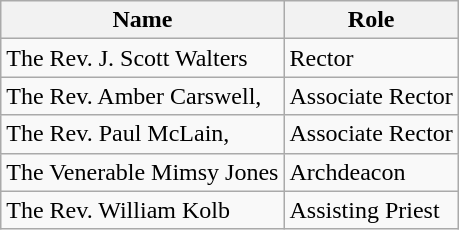<table class="wikitable">
<tr>
<th>Name </th>
<th>Role</th>
</tr>
<tr>
<td>The Rev. J. Scott Walters</td>
<td>Rector</td>
</tr>
<tr>
<td>The Rev. Amber Carswell,</td>
<td>Associate Rector</td>
</tr>
<tr>
<td>The Rev. Paul McLain,</td>
<td>Associate Rector</td>
</tr>
<tr>
<td>The Venerable Mimsy Jones</td>
<td>Archdeacon</td>
</tr>
<tr>
<td>The Rev. William Kolb</td>
<td>Assisting Priest</td>
</tr>
</table>
